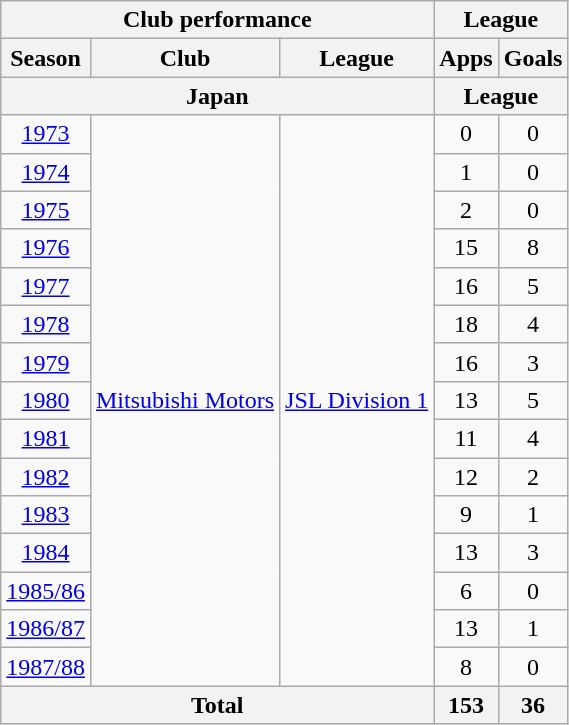<table class="wikitable" style="text-align:center;">
<tr>
<th colspan=3>Club performance</th>
<th colspan=2>League</th>
</tr>
<tr>
<th>Season</th>
<th>Club</th>
<th>League</th>
<th>Apps</th>
<th>Goals</th>
</tr>
<tr>
<th colspan=3>Japan</th>
<th colspan=2>League</th>
</tr>
<tr>
<td><a href='#'>1973</a></td>
<td rowspan="15"><a href='#'>Mitsubishi Motors</a></td>
<td rowspan="15"><a href='#'>JSL Division 1</a></td>
<td>0</td>
<td>0</td>
</tr>
<tr>
<td><a href='#'>1974</a></td>
<td>1</td>
<td>0</td>
</tr>
<tr>
<td><a href='#'>1975</a></td>
<td>2</td>
<td>0</td>
</tr>
<tr>
<td><a href='#'>1976</a></td>
<td>15</td>
<td>8</td>
</tr>
<tr>
<td><a href='#'>1977</a></td>
<td>16</td>
<td>5</td>
</tr>
<tr>
<td><a href='#'>1978</a></td>
<td>18</td>
<td>4</td>
</tr>
<tr>
<td><a href='#'>1979</a></td>
<td>16</td>
<td>3</td>
</tr>
<tr>
<td><a href='#'>1980</a></td>
<td>13</td>
<td>5</td>
</tr>
<tr>
<td><a href='#'>1981</a></td>
<td>11</td>
<td>4</td>
</tr>
<tr>
<td><a href='#'>1982</a></td>
<td>12</td>
<td>2</td>
</tr>
<tr>
<td><a href='#'>1983</a></td>
<td>9</td>
<td>1</td>
</tr>
<tr>
<td><a href='#'>1984</a></td>
<td>13</td>
<td>3</td>
</tr>
<tr>
<td><a href='#'>1985/86</a></td>
<td>6</td>
<td>0</td>
</tr>
<tr>
<td><a href='#'>1986/87</a></td>
<td>13</td>
<td>1</td>
</tr>
<tr>
<td><a href='#'>1987/88</a></td>
<td>8</td>
<td>0</td>
</tr>
<tr>
<th colspan=3>Total</th>
<th>153</th>
<th>36</th>
</tr>
</table>
